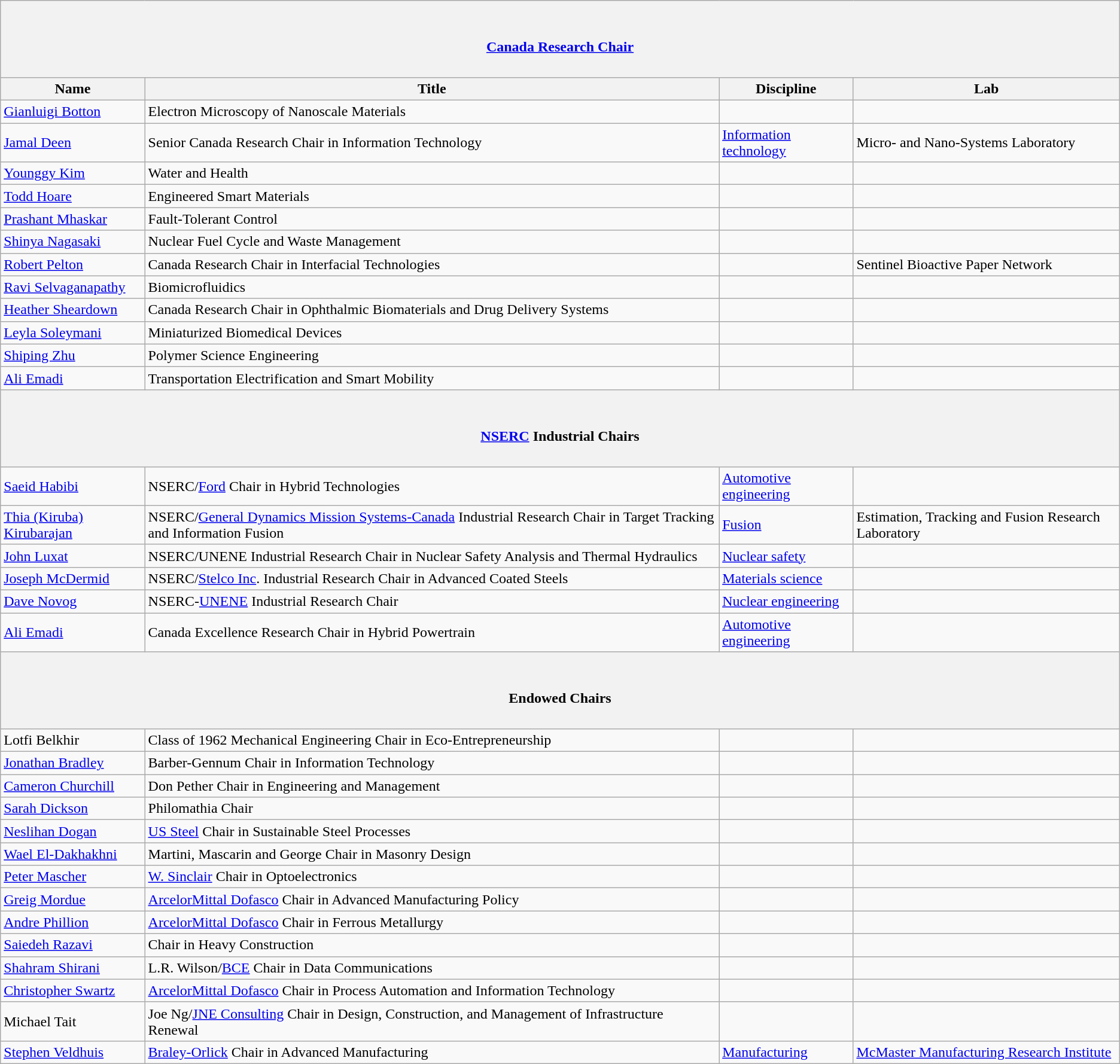<table class="wikitable">
<tr>
<th colspan="4"><br><h4><a href='#'>Canada Research Chair</a></h4></th>
</tr>
<tr>
<th>Name</th>
<th>Title</th>
<th>Discipline</th>
<th>Lab</th>
</tr>
<tr>
<td><a href='#'>Gianluigi Botton</a></td>
<td>Electron Microscopy of Nanoscale Materials</td>
<td></td>
<td></td>
</tr>
<tr>
<td><a href='#'>Jamal Deen</a></td>
<td>Senior Canada Research Chair in Information Technology</td>
<td><a href='#'>Information technology</a></td>
<td>Micro- and Nano-Systems Laboratory</td>
</tr>
<tr>
<td><a href='#'>Younggy Kim</a></td>
<td>Water and Health</td>
<td></td>
<td></td>
</tr>
<tr>
<td><a href='#'>Todd Hoare</a></td>
<td>Engineered Smart Materials</td>
<td></td>
<td></td>
</tr>
<tr>
<td><a href='#'>Prashant Mhaskar</a></td>
<td>Fault-Tolerant Control</td>
<td></td>
<td></td>
</tr>
<tr>
<td><a href='#'>Shinya Nagasaki</a></td>
<td>Nuclear Fuel Cycle and Waste Management</td>
<td></td>
<td></td>
</tr>
<tr>
<td><a href='#'>Robert Pelton</a></td>
<td>Canada Research Chair in Interfacial Technologies</td>
<td></td>
<td>Sentinel Bioactive Paper Network</td>
</tr>
<tr>
<td><a href='#'>Ravi Selvaganapathy</a></td>
<td>Biomicrofluidics</td>
<td></td>
<td></td>
</tr>
<tr>
<td><a href='#'>Heather Sheardown</a></td>
<td>Canada Research Chair in Ophthalmic Biomaterials and Drug Delivery Systems</td>
<td></td>
<td></td>
</tr>
<tr>
<td><a href='#'>Leyla Soleymani</a></td>
<td>Miniaturized Biomedical Devices</td>
<td></td>
<td></td>
</tr>
<tr>
<td><a href='#'>Shiping Zhu</a></td>
<td>Polymer Science Engineering</td>
<td></td>
<td></td>
</tr>
<tr>
<td><a href='#'>Ali Emadi</a></td>
<td>Transportation Electrification and Smart Mobility</td>
<td></td>
<td></td>
</tr>
<tr>
<th colspan="4"><br><h4><a href='#'>NSERC</a> Industrial Chairs</h4></th>
</tr>
<tr>
<td><a href='#'>Saeid Habibi</a></td>
<td>NSERC/<a href='#'>Ford</a> Chair in Hybrid Technologies</td>
<td><a href='#'>Automotive engineering</a></td>
<td></td>
</tr>
<tr>
<td><a href='#'>Thia (Kiruba) Kirubarajan</a></td>
<td>NSERC/<a href='#'>General Dynamics Mission Systems-Canada</a> Industrial Research Chair in Target Tracking and Information Fusion</td>
<td><a href='#'>Fusion</a></td>
<td>Estimation, Tracking and Fusion Research Laboratory</td>
</tr>
<tr>
<td><a href='#'>John Luxat</a></td>
<td>NSERC/UNENE Industrial Research Chair in Nuclear Safety Analysis and Thermal Hydraulics</td>
<td><a href='#'>Nuclear safety</a></td>
<td></td>
</tr>
<tr>
<td><a href='#'>Joseph McDermid</a></td>
<td>NSERC/<a href='#'>Stelco Inc</a>. Industrial Research Chair in Advanced Coated Steels</td>
<td><a href='#'>Materials science</a></td>
<td></td>
</tr>
<tr>
<td><a href='#'>Dave Novog</a></td>
<td>NSERC-<a href='#'>UNENE</a> Industrial Research Chair</td>
<td><a href='#'>Nuclear engineering</a></td>
<td></td>
</tr>
<tr>
<td><a href='#'>Ali Emadi</a></td>
<td>Canada Excellence Research Chair in Hybrid Powertrain</td>
<td><a href='#'>Automotive engineering</a></td>
<td></td>
</tr>
<tr>
<th colspan="4"><br><h4>Endowed Chairs</h4></th>
</tr>
<tr>
<td>Lotfi Belkhir</td>
<td>Class of 1962 Mechanical Engineering Chair in Eco-Entrepreneurship</td>
<td></td>
<td></td>
</tr>
<tr>
<td><a href='#'>Jonathan Bradley</a></td>
<td>Barber-Gennum Chair in Information Technology</td>
<td></td>
<td></td>
</tr>
<tr>
<td><a href='#'>Cameron Churchill</a></td>
<td>Don Pether Chair in Engineering and Management</td>
<td></td>
<td></td>
</tr>
<tr>
<td><a href='#'>Sarah Dickson</a></td>
<td>Philomathia Chair</td>
<td></td>
<td></td>
</tr>
<tr>
<td><a href='#'>Neslihan Dogan</a></td>
<td><a href='#'>US Steel</a> Chair in Sustainable Steel Processes</td>
<td></td>
<td></td>
</tr>
<tr>
<td><a href='#'>Wael El-Dakhakhni</a></td>
<td>Martini, Mascarin and George Chair in Masonry Design</td>
<td></td>
<td></td>
</tr>
<tr>
<td><a href='#'>Peter Mascher</a></td>
<td><a href='#'>W. Sinclair</a> Chair in Optoelectronics</td>
<td></td>
<td></td>
</tr>
<tr>
<td><a href='#'>Greig Mordue</a></td>
<td><a href='#'>ArcelorMittal Dofasco</a> Chair in Advanced Manufacturing Policy</td>
<td></td>
<td></td>
</tr>
<tr>
<td><a href='#'>Andre Phillion</a></td>
<td><a href='#'>ArcelorMittal Dofasco</a> Chair in Ferrous Metallurgy</td>
<td></td>
<td></td>
</tr>
<tr>
<td><a href='#'>Saiedeh Razavi</a></td>
<td>Chair in Heavy Construction</td>
<td></td>
<td></td>
</tr>
<tr>
<td><a href='#'>Shahram Shirani</a></td>
<td>L.R. Wilson/<a href='#'>BCE</a> Chair in Data Communications</td>
<td></td>
<td></td>
</tr>
<tr>
<td><a href='#'>Christopher Swartz</a></td>
<td><a href='#'>ArcelorMittal Dofasco</a> Chair in Process Automation and Information Technology</td>
<td></td>
<td></td>
</tr>
<tr>
<td>Michael Tait</td>
<td>Joe Ng/<a href='#'>JNE Consulting</a> Chair in Design, Construction, and Management of Infrastructure Renewal</td>
<td></td>
<td></td>
</tr>
<tr>
<td><a href='#'>Stephen Veldhuis</a></td>
<td><a href='#'>Braley-Orlick</a> Chair in Advanced Manufacturing</td>
<td><a href='#'>Manufacturing</a></td>
<td><a href='#'>McMaster Manufacturing Research Institute</a></td>
</tr>
</table>
